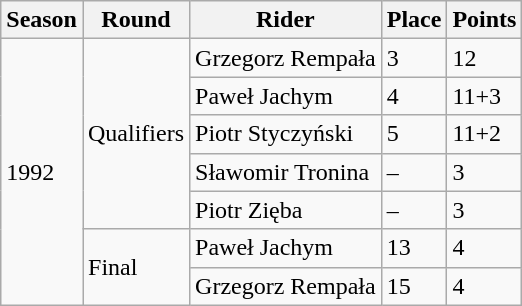<table class="wikitable">
<tr>
<th>Season</th>
<th>Round</th>
<th>Rider</th>
<th>Place</th>
<th>Points</th>
</tr>
<tr>
<td rowspan="7">1992</td>
<td rowspan="5">Qualifiers</td>
<td>Grzegorz Rempała</td>
<td>3</td>
<td>12</td>
</tr>
<tr>
<td>Paweł Jachym</td>
<td>4</td>
<td>11+3</td>
</tr>
<tr>
<td>Piotr Styczyński</td>
<td>5</td>
<td>11+2</td>
</tr>
<tr>
<td>Sławomir Tronina</td>
<td>–</td>
<td>3</td>
</tr>
<tr>
<td>Piotr Zięba</td>
<td>–</td>
<td>3</td>
</tr>
<tr>
<td rowspan="2">Final</td>
<td>Paweł Jachym</td>
<td>13</td>
<td>4</td>
</tr>
<tr>
<td>Grzegorz Rempała</td>
<td>15</td>
<td>4</td>
</tr>
</table>
